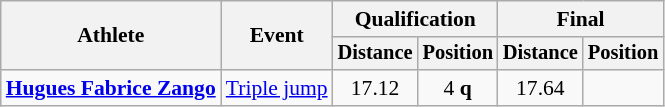<table class=wikitable style=font-size:90%>
<tr>
<th rowspan=2>Athlete</th>
<th rowspan=2>Event</th>
<th colspan=2>Qualification</th>
<th colspan=2>Final</th>
</tr>
<tr style=font-size:95%>
<th>Distance</th>
<th>Position</th>
<th>Distance</th>
<th>Position</th>
</tr>
<tr align=center>
<td align=left><strong><a href='#'>Hugues Fabrice Zango</a></strong></td>
<td align=left><a href='#'>Triple jump</a></td>
<td>17.12</td>
<td>4 <strong>q</strong></td>
<td>17.64</td>
<td></td>
</tr>
</table>
